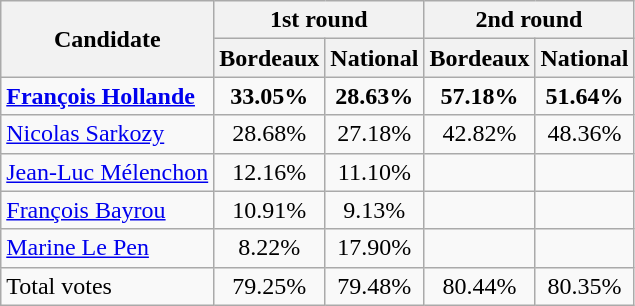<table class="wikitable" style="text-align:center">
<tr>
<th rowspan=2>Candidate</th>
<th colspan=2>1st round</th>
<th colspan=2>2nd round</th>
</tr>
<tr>
<th>Bordeaux</th>
<th>National</th>
<th>Bordeaux</th>
<th>National</th>
</tr>
<tr>
<td align=left><strong><a href='#'>François Hollande</a></strong></td>
<td><strong>33.05%</strong></td>
<td><strong>28.63%</strong></td>
<td><strong>57.18%</strong></td>
<td><strong>51.64%</strong></td>
</tr>
<tr>
<td align=left><a href='#'>Nicolas Sarkozy</a></td>
<td>28.68%</td>
<td>27.18%</td>
<td>42.82%</td>
<td>48.36%</td>
</tr>
<tr>
<td align=left><a href='#'>Jean-Luc Mélenchon</a></td>
<td>12.16%</td>
<td>11.10%</td>
<td></td>
<td></td>
</tr>
<tr>
<td align=left><a href='#'>François Bayrou</a></td>
<td>10.91%</td>
<td>9.13%</td>
<td></td>
<td></td>
</tr>
<tr>
<td align=left><a href='#'>Marine Le Pen</a></td>
<td>8.22%</td>
<td>17.90%</td>
<td></td>
<td></td>
</tr>
<tr>
<td align=left>Total votes</td>
<td>79.25%</td>
<td>79.48%</td>
<td>80.44%</td>
<td>80.35%</td>
</tr>
</table>
